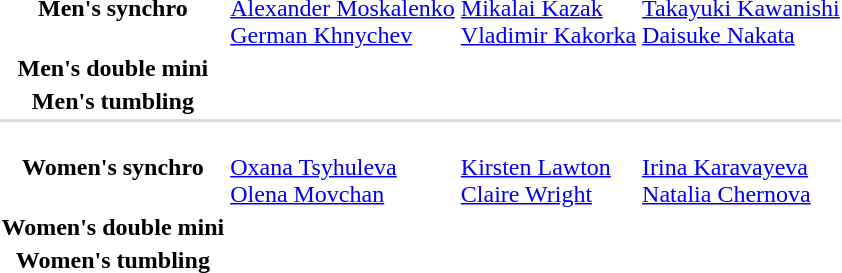<table>
<tr>
<th scope="row">Men's synchro</th>
<td><br><a href='#'>Alexander Moskalenko</a><br><a href='#'>German Khnychev</a></td>
<td><br><a href='#'>Mikalai Kazak</a><br><a href='#'>Vladimir Kakorka</a></td>
<td><br><a href='#'>Takayuki Kawanishi</a><br><a href='#'>Daisuke Nakata</a></td>
</tr>
<tr>
<th scope="row">Men's double mini</th>
<td></td>
<td></td>
<td></td>
</tr>
<tr>
<th scope="row">Men's tumbling</th>
<td></td>
<td></td>
<td></td>
</tr>
<tr bgcolor=#DDDDDD>
<td colspan=4></td>
</tr>
<tr>
<th scope="row">Women's synchro</th>
<td><br><a href='#'>Oxana Tsyhuleva</a><br><a href='#'>Olena Movchan</a></td>
<td><br><a href='#'>Kirsten Lawton</a><br><a href='#'>Claire Wright</a></td>
<td><br><a href='#'>Irina Karavayeva</a><br><a href='#'>Natalia Chernova</a></td>
</tr>
<tr>
<th scope="row">Women's double mini</th>
<td></td>
<td></td>
<td></td>
</tr>
<tr>
<th scope="row">Women's tumbling</th>
<td></td>
<td></td>
<td></td>
</tr>
</table>
